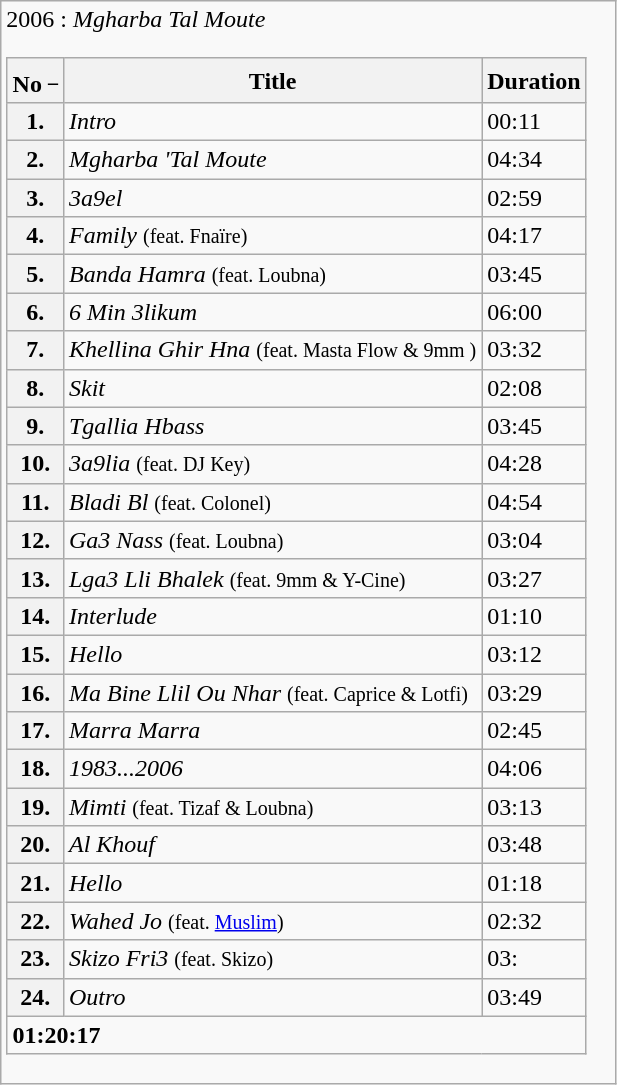<table class="wikitable">
<tr>
<td>2006 : <em>Mgharba Tal Moute</em><br><table class="wikitable">
<tr>
<th><abbr>No <sup>_</sup></abbr></th>
<th>Title</th>
<th>Duration</th>
</tr>
<tr>
<th>1.</th>
<td><em>Intro</em></td>
<td>00:11</td>
</tr>
<tr>
<th>2.</th>
<td><em>Mgharba 'Tal Moute</em></td>
<td>04:34</td>
</tr>
<tr>
<th>3.</th>
<td><em>3a9el</em></td>
<td>02:59</td>
</tr>
<tr>
<th>4.</th>
<td><em>Family</em> <small>(feat. Fnaïre)</small></td>
<td>04:17</td>
</tr>
<tr>
<th>5.</th>
<td><em>Banda Hamra</em> <small>(feat. Loubna)</small></td>
<td>03:45</td>
</tr>
<tr>
<th>6.</th>
<td><em>6 Min 3likum</em></td>
<td>06:00</td>
</tr>
<tr>
<th>7.</th>
<td><em>Khellina Ghir Hna</em> <small>(feat. Masta Flow & 9mm )</small></td>
<td>03:32</td>
</tr>
<tr>
<th>8.</th>
<td><em>Skit</em></td>
<td>02:08</td>
</tr>
<tr>
<th>9.</th>
<td><em>Tgallia Hbass</em></td>
<td>03:45</td>
</tr>
<tr>
<th>10.</th>
<td><em>3a9lia</em> <small>(feat. DJ Key)</small></td>
<td>04:28</td>
</tr>
<tr>
<th>11.</th>
<td><em>Bladi Bl</em> <small>(feat. Colonel)</small></td>
<td>04:54</td>
</tr>
<tr>
<th>12.</th>
<td><em>Ga3 Nass</em> <small>(feat. Loubna)</small></td>
<td>03:04</td>
</tr>
<tr>
<th>13.</th>
<td><em>Lga3 Lli Bhalek</em> <small>(feat. 9mm & Y-Cine)</small></td>
<td>03:27</td>
</tr>
<tr>
<th>14.</th>
<td><em>Interlude</em></td>
<td>01:10</td>
</tr>
<tr>
<th>15.</th>
<td><em>Hello</em></td>
<td>03:12</td>
</tr>
<tr>
<th>16.</th>
<td><em>Ma Bine Llil Ou Nhar</em> <small>(feat. Caprice & Lotfi)</small></td>
<td>03:29</td>
</tr>
<tr>
<th>17.</th>
<td><em>Marra Marra</em></td>
<td>02:45</td>
</tr>
<tr>
<th>18.</th>
<td><em>1983...2006</em></td>
<td>04:06</td>
</tr>
<tr>
<th>19.</th>
<td><em>Mimti</em> <small>(feat. Tizaf & Loubna)</small></td>
<td>03:13</td>
</tr>
<tr>
<th>20.</th>
<td><em>Al Khouf</em></td>
<td>03:48</td>
</tr>
<tr>
<th>21.</th>
<td><em>Hello</em></td>
<td>01:18</td>
</tr>
<tr>
<th>22.</th>
<td><em>Wahed Jo</em> <small>(feat. <a href='#'>Muslim</a>)</small></td>
<td>02:32</td>
</tr>
<tr>
<th>23.</th>
<td><em>Skizo Fri3</em> <small>(feat. Skizo)</small></td>
<td>03:</td>
</tr>
<tr>
<th>24.</th>
<td><em>Outro</em></td>
<td>03:49</td>
</tr>
<tr>
<td colspan="10"><strong>01:20:17</strong></td>
</tr>
</table>
</td>
</tr>
</table>
